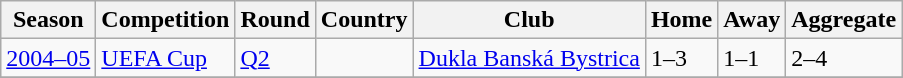<table class="wikitable">
<tr>
<th>Season</th>
<th>Competition</th>
<th>Round</th>
<th>Country</th>
<th>Club</th>
<th>Home</th>
<th>Away</th>
<th>Aggregate</th>
</tr>
<tr>
<td><a href='#'>2004–05</a></td>
<td><a href='#'>UEFA Cup</a></td>
<td><a href='#'>Q2</a></td>
<td></td>
<td><a href='#'>Dukla Banská Bystrica</a></td>
<td>1–3</td>
<td>1–1</td>
<td>2–4</td>
</tr>
<tr>
</tr>
</table>
